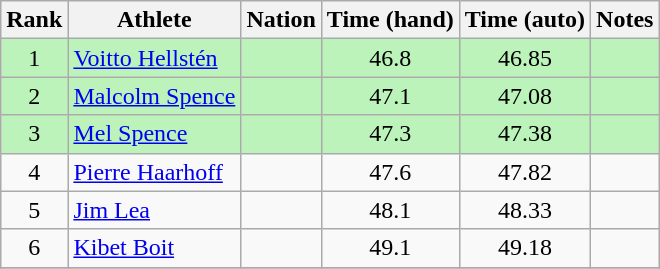<table class="wikitable sortable" style="text-align:center">
<tr>
<th>Rank</th>
<th>Athlete</th>
<th>Nation</th>
<th>Time (hand)</th>
<th>Time (auto)</th>
<th>Notes</th>
</tr>
<tr bgcolor=bbf3bb>
<td>1</td>
<td align=left><a href='#'>Voitto Hellstén</a></td>
<td align=left></td>
<td>46.8</td>
<td>46.85</td>
<td></td>
</tr>
<tr bgcolor=bbf3bb>
<td>2</td>
<td align=left><a href='#'>Malcolm Spence</a></td>
<td align=left></td>
<td>47.1</td>
<td>47.08</td>
<td></td>
</tr>
<tr bgcolor=bbf3bb>
<td>3</td>
<td align=left><a href='#'>Mel Spence</a></td>
<td align=left></td>
<td>47.3</td>
<td>47.38</td>
<td></td>
</tr>
<tr>
<td>4</td>
<td align=left><a href='#'>Pierre Haarhoff</a></td>
<td align=left></td>
<td>47.6</td>
<td>47.82</td>
<td></td>
</tr>
<tr>
<td>5</td>
<td align=left><a href='#'>Jim Lea</a></td>
<td align=left></td>
<td>48.1</td>
<td>48.33</td>
<td></td>
</tr>
<tr>
<td>6</td>
<td align=left><a href='#'>Kibet Boit</a></td>
<td align=left></td>
<td>49.1</td>
<td>49.18</td>
<td></td>
</tr>
<tr>
</tr>
</table>
